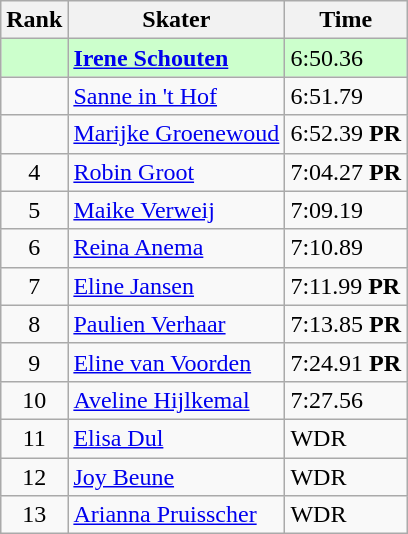<table class="wikitable">
<tr>
<th>Rank</th>
<th>Skater</th>
<th>Time</th>
</tr>
<tr bgcolor=ccffcc>
<td style="text-align:center"></td>
<td><strong><a href='#'>Irene Schouten</a></strong></td>
<td>6:50.36</td>
</tr>
<tr>
<td style="text-align:center"></td>
<td><a href='#'>Sanne in 't Hof</a></td>
<td>6:51.79</td>
</tr>
<tr>
<td style="text-align:center"></td>
<td><a href='#'>Marijke Groenewoud</a></td>
<td>6:52.39 <strong>PR</strong></td>
</tr>
<tr>
<td style="text-align:center">4</td>
<td><a href='#'>Robin Groot</a></td>
<td>7:04.27 <strong>PR</strong></td>
</tr>
<tr>
<td style="text-align:center">5</td>
<td><a href='#'>Maike Verweij</a></td>
<td>7:09.19</td>
</tr>
<tr>
<td style="text-align:center">6</td>
<td><a href='#'>Reina Anema</a></td>
<td>7:10.89</td>
</tr>
<tr>
<td style="text-align:center">7</td>
<td><a href='#'>Eline Jansen</a></td>
<td>7:11.99 <strong>PR</strong></td>
</tr>
<tr>
<td style="text-align:center">8</td>
<td><a href='#'>Paulien Verhaar</a></td>
<td>7:13.85 <strong>PR</strong></td>
</tr>
<tr>
<td style="text-align:center">9</td>
<td><a href='#'>Eline van Voorden</a></td>
<td>7:24.91 <strong>PR</strong></td>
</tr>
<tr>
<td style="text-align:center">10</td>
<td><a href='#'>Aveline Hijlkemal</a></td>
<td>7:27.56</td>
</tr>
<tr>
<td style="text-align:center">11</td>
<td><a href='#'>Elisa Dul</a></td>
<td>WDR</td>
</tr>
<tr>
<td style="text-align:center">12</td>
<td><a href='#'>Joy Beune</a></td>
<td>WDR</td>
</tr>
<tr>
<td style="text-align:center">13</td>
<td><a href='#'>Arianna Pruisscher</a></td>
<td>WDR</td>
</tr>
</table>
